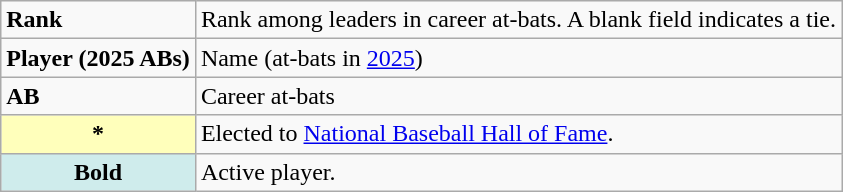<table class="wikitable">
<tr>
<td><strong>Rank</strong></td>
<td>Rank among leaders in career at-bats.  A blank field indicates a tie.</td>
</tr>
<tr>
<td><strong>Player (2025 ABs)</strong></td>
<td>Name (at-bats in <a href='#'>2025</a>)</td>
</tr>
<tr>
<td><strong>AB</strong></td>
<td>Career at-bats</td>
</tr>
<tr>
<th scope="row" style="background-color:#ffffbb">*</th>
<td>Elected to <a href='#'>National Baseball Hall of Fame</a>. <br></td>
</tr>
<tr>
<th scope="row" style="background:#cfecec;"><strong>Bold</strong></th>
<td>Active player.<br></td>
</tr>
</table>
